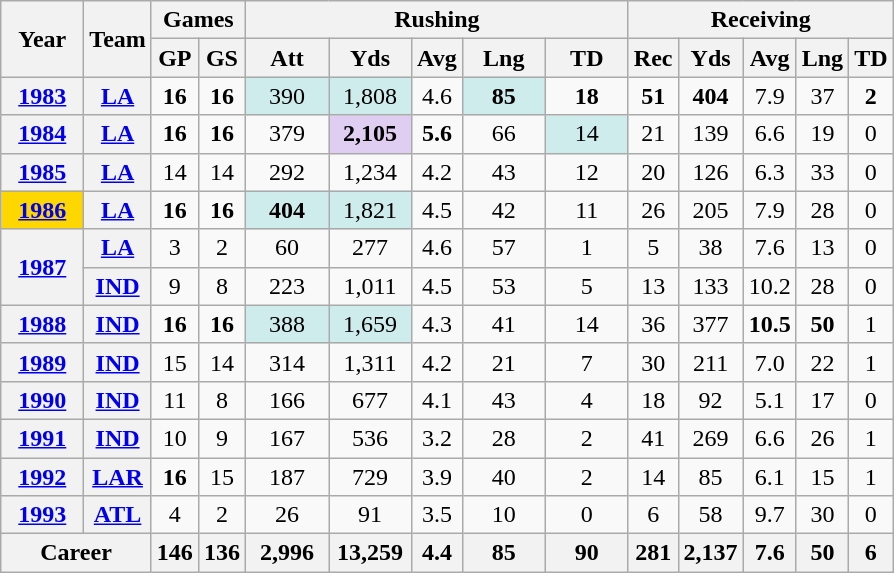<table class=wikitable style="text-align:center;">
<tr>
<th rowspan="2">Year</th>
<th rowspan="2">Team</th>
<th colspan="2">Games</th>
<th colspan="5">Rushing</th>
<th colspan="5">Receiving</th>
</tr>
<tr>
<th>GP</th>
<th>GS</th>
<th>Att</th>
<th>Yds</th>
<th>Avg</th>
<th>Lng</th>
<th>TD</th>
<th>Rec</th>
<th>Yds</th>
<th>Avg</th>
<th>Lng</th>
<th>TD</th>
</tr>
<tr>
<th><a href='#'>1983</a></th>
<th><a href='#'>LA</a></th>
<td><strong>16</strong></td>
<td><strong>16</strong></td>
<td style="background:#cfecec; width:3em;">390</td>
<td style="background:#cfecec; width:3em;">1,808</td>
<td>4.6</td>
<td style="background:#cfecec; width:3em;"><strong>85</strong></td>
<td><strong>18</strong></td>
<td><strong>51</strong></td>
<td><strong>404</strong></td>
<td>7.9</td>
<td>37</td>
<td><strong>2</strong></td>
</tr>
<tr>
<th><a href='#'>1984</a></th>
<th><a href='#'>LA</a></th>
<td><strong>16</strong></td>
<td><strong>16</strong></td>
<td>379</td>
<td style="background:#e0cef2; width:3em;"><strong>2,105</strong></td>
<td><strong>5.6</strong></td>
<td>66</td>
<td style="background:#cfecec; width:3em;">14</td>
<td>21</td>
<td>139</td>
<td>6.6</td>
<td>19</td>
<td>0</td>
</tr>
<tr>
<th><a href='#'>1985</a></th>
<th><a href='#'>LA</a></th>
<td>14</td>
<td>14</td>
<td>292</td>
<td>1,234</td>
<td>4.2</td>
<td>43</td>
<td>12</td>
<td>20</td>
<td>126</td>
<td>6.3</td>
<td>33</td>
<td>0</td>
</tr>
<tr>
<th style="background:#ffd700; width:3em;"><a href='#'>1986</a></th>
<th><a href='#'>LA</a></th>
<td><strong>16</strong></td>
<td><strong>16</strong></td>
<td style="background:#cfecec; width:3em;"><strong>404</strong></td>
<td style="background:#cfecec; width:3em;">1,821</td>
<td>4.5</td>
<td>42</td>
<td>11</td>
<td>26</td>
<td>205</td>
<td>7.9</td>
<td>28</td>
<td>0</td>
</tr>
<tr>
<th rowspan="2"><a href='#'>1987</a></th>
<th><a href='#'>LA</a></th>
<td>3</td>
<td>2</td>
<td>60</td>
<td>277</td>
<td>4.6</td>
<td>57</td>
<td>1</td>
<td>5</td>
<td>38</td>
<td>7.6</td>
<td>13</td>
<td>0</td>
</tr>
<tr>
<th><a href='#'>IND</a></th>
<td>9</td>
<td>8</td>
<td>223</td>
<td>1,011</td>
<td>4.5</td>
<td>53</td>
<td>5</td>
<td>13</td>
<td>133</td>
<td>10.2</td>
<td>28</td>
<td>0</td>
</tr>
<tr>
<th><a href='#'>1988</a></th>
<th><a href='#'>IND</a></th>
<td><strong>16</strong></td>
<td><strong>16</strong></td>
<td style="background:#cfecec; width:3em;">388</td>
<td style="background:#cfecec; width:3em;">1,659</td>
<td>4.3</td>
<td>41</td>
<td>14</td>
<td>36</td>
<td>377</td>
<td><strong>10.5</strong></td>
<td><strong>50</strong></td>
<td>1</td>
</tr>
<tr>
<th><a href='#'>1989</a></th>
<th><a href='#'>IND</a></th>
<td>15</td>
<td>14</td>
<td>314</td>
<td>1,311</td>
<td>4.2</td>
<td>21</td>
<td>7</td>
<td>30</td>
<td>211</td>
<td>7.0</td>
<td>22</td>
<td>1</td>
</tr>
<tr>
<th><a href='#'>1990</a></th>
<th><a href='#'>IND</a></th>
<td>11</td>
<td>8</td>
<td>166</td>
<td>677</td>
<td>4.1</td>
<td>43</td>
<td>4</td>
<td>18</td>
<td>92</td>
<td>5.1</td>
<td>17</td>
<td>0</td>
</tr>
<tr>
<th><a href='#'>1991</a></th>
<th><a href='#'>IND</a></th>
<td>10</td>
<td>9</td>
<td>167</td>
<td>536</td>
<td>3.2</td>
<td>28</td>
<td>2</td>
<td>41</td>
<td>269</td>
<td>6.6</td>
<td>26</td>
<td>1</td>
</tr>
<tr>
<th><a href='#'>1992</a></th>
<th><a href='#'>LAR</a></th>
<td><strong>16</strong></td>
<td>15</td>
<td>187</td>
<td>729</td>
<td>3.9</td>
<td>40</td>
<td>2</td>
<td>14</td>
<td>85</td>
<td>6.1</td>
<td>15</td>
<td>1</td>
</tr>
<tr>
<th><a href='#'>1993</a></th>
<th><a href='#'>ATL</a></th>
<td>4</td>
<td>2</td>
<td>26</td>
<td>91</td>
<td>3.5</td>
<td>10</td>
<td>0</td>
<td>6</td>
<td>58</td>
<td>9.7</td>
<td>30</td>
<td>0</td>
</tr>
<tr>
<th colspan="2">Career</th>
<th>146</th>
<th>136</th>
<th>2,996</th>
<th>13,259</th>
<th>4.4</th>
<th>85</th>
<th>90</th>
<th>281</th>
<th>2,137</th>
<th>7.6</th>
<th>50</th>
<th>6</th>
</tr>
</table>
